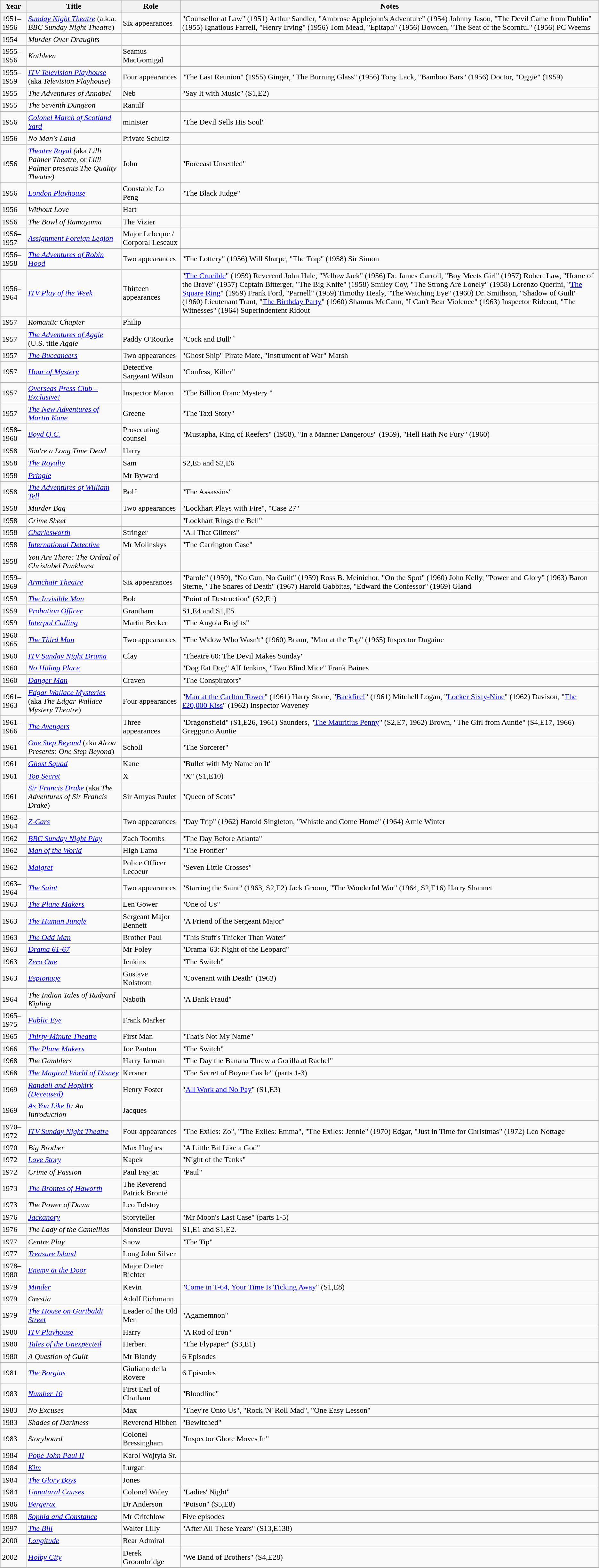<table class= "wikitable">
<tr>
<th>Year</th>
<th>Title</th>
<th>Role</th>
<th>Notes</th>
</tr>
<tr>
<td>1951–1956</td>
<td><em><a href='#'>Sunday Night Theatre</a></em> (a.k.a. <em>BBC Sunday Night Theatre</em>)</td>
<td>Six appearances</td>
<td>"Counsellor at Law" (1951)  Arthur Sandler, "Ambrose Applejohn's Adventure" (1954)  Johnny Jason, "The Devil Came from Dublin" (1955)  Ignatious Farrell, "Henry Irving" (1956)  Tom Mead,  "Epitaph" (1956)  Bowden, "The Seat of the Scornful" (1956)  PC Weems</td>
</tr>
<tr>
<td>1954</td>
<td><em>Murder Over Draughts</em></td>
<td></td>
<td></td>
</tr>
<tr>
<td>1955–1956</td>
<td><em>Kathleen</em></td>
<td>Seamus MacGomigal</td>
<td></td>
</tr>
<tr>
<td>1955–1959</td>
<td><em><a href='#'>ITV Television Playhouse</a></em> (aka <em>Television Playhouse</em>)</td>
<td>Four appearances</td>
<td>"The Last Reunion" (1955)  Ginger, "The Burning Glass" (1956)  Tony Lack, "Bamboo Bars" (1956)  Doctor, "Oggie" (1959)</td>
</tr>
<tr>
<td>1955</td>
<td><em>The Adventures of Annabel</em></td>
<td>Neb</td>
<td>"Say It with Music" (S1,E2)</td>
</tr>
<tr>
<td>1955</td>
<td><em>The Seventh Dungeon</em></td>
<td>Ranulf</td>
<td></td>
</tr>
<tr>
<td>1956</td>
<td><em><a href='#'>Colonel March of Scotland Yard</a></em></td>
<td>minister</td>
<td>"The Devil Sells His Soul"</td>
</tr>
<tr>
<td>1956</td>
<td><em>No Man's Land</em></td>
<td>Private Schultz</td>
<td></td>
</tr>
<tr>
<td>1956</td>
<td><em><a href='#'>Theatre Royal</a> (</em>aka <em>Lilli Palmer Theatre,</em> or <em>Lilli Palmer presents The Quality Theatre)</em></td>
<td>John</td>
<td>"Forecast Unsettled"</td>
</tr>
<tr>
<td>1956</td>
<td><em><a href='#'>London Playhouse</a></em></td>
<td>Constable Lo Peng</td>
<td>"The Black Judge"</td>
</tr>
<tr>
<td>1956</td>
<td><em>Without Love</em></td>
<td>Hart</td>
<td></td>
</tr>
<tr>
<td>1956</td>
<td><em>The Bowl of Ramayama</em></td>
<td>The Vizier</td>
<td></td>
</tr>
<tr>
<td>1956–1957</td>
<td><em><a href='#'>Assignment Foreign Legion</a></em></td>
<td>Major Lebeque / Corporal Lescaux</td>
<td></td>
</tr>
<tr>
<td>1956–1958</td>
<td><em><a href='#'>The Adventures of Robin Hood</a></em></td>
<td>Two appearances</td>
<td>"The Lottery" (1956)  Will Sharpe, "The Trap" (1958)  Sir Simon</td>
</tr>
<tr>
<td>1956–1964</td>
<td><em><a href='#'>ITV Play of the Week</a></em></td>
<td>Thirteen appearances</td>
<td>"<a href='#'>The Crucible</a>" (1959)  Reverend John Hale, "Yellow Jack" (1956)  Dr. James Carroll, "Boy Meets Girl" (1957)  Robert Law, "Home of the Brave" (1957)  Captain Bitterger, "The Big Knife" (1958)  Smiley Coy, "The Strong Are Lonely" (1958)  Lorenzo Querini, "<a href='#'>The Square Ring</a>" (1959)  Frank Ford, "Parnell" (1959)  Timothy Healy, "The Watching Eye" (1960)  Dr. Smithson, "Shadow of Guilt" (1960)  Lieutenant Trant, "<a href='#'>The Birthday Party</a>" (1960)  Shamus McCann, "I Can't Bear Violence" (1963)  Inspector Rideout, "The Witnesses" (1964)  Superindentent Ridout</td>
</tr>
<tr>
<td>1957</td>
<td><em>Romantic Chapter</em></td>
<td>Philip</td>
<td></td>
</tr>
<tr>
<td>1957</td>
<td><em><a href='#'>The Adventures of Aggie</a></em> (U.S. title <em>Aggie</em></td>
<td>Paddy O'Rourke</td>
<td>"Cock and Bull"`</td>
</tr>
<tr>
<td>1957</td>
<td><em><a href='#'>The Buccaneers</a></em></td>
<td>Two appearances</td>
<td>"Ghost Ship"  Pirate Mate, "Instrument of War"  Marsh</td>
</tr>
<tr>
<td>1957</td>
<td><em><a href='#'>Hour of Mystery</a></em></td>
<td>Detective Sargeant Wilson</td>
<td>"Confess, Killer"</td>
</tr>
<tr>
<td>1957</td>
<td><em><a href='#'>Overseas Press Club – Exclusive!</a></em></td>
<td>Inspector Maron</td>
<td>"The Billion Franc Mystery "</td>
</tr>
<tr>
<td>1957</td>
<td><em><a href='#'>The New Adventures of Martin Kane</a></em></td>
<td>Greene</td>
<td>"The Taxi Story"</td>
</tr>
<tr>
<td>1958–1960</td>
<td><em><a href='#'>Boyd Q.C.</a></em></td>
<td>Prosecuting counsel</td>
<td>"Mustapha, King of Reefers" (1958), "In a Manner Dangerous" (1959), "Hell Hath No Fury" (1960)</td>
</tr>
<tr>
<td>1958</td>
<td><em>You're a Long Time Dead</em></td>
<td>Harry</td>
<td></td>
</tr>
<tr>
<td>1958</td>
<td><em><a href='#'>The Royalty</a></em></td>
<td>Sam</td>
<td>S2,E5 and S2,E6</td>
</tr>
<tr>
<td>1958</td>
<td><em><a href='#'>Pringle</a></em></td>
<td>Mr Byward</td>
<td></td>
</tr>
<tr>
<td>1958</td>
<td><em><a href='#'>The Adventures of William Tell</a></em></td>
<td>Bolf</td>
<td>"The Assassins"</td>
</tr>
<tr>
<td>1958</td>
<td><em>Murder Bag</em></td>
<td>Two appearances</td>
<td>"Lockhart Plays with Fire", "Case 27"</td>
</tr>
<tr>
<td>1958</td>
<td><em>Crime Sheet</em></td>
<td></td>
<td>"Lockhart Rings the Bell"</td>
</tr>
<tr>
<td>1958</td>
<td><em><a href='#'>Charlesworth</a></em></td>
<td>Stringer</td>
<td>"All That Glitters"</td>
</tr>
<tr>
<td>1958</td>
<td><em><a href='#'>International Detective</a></em></td>
<td>Mr Molinskys</td>
<td>"The Carrington Case"</td>
</tr>
<tr>
<td>1958</td>
<td><em>You Are There: The Ordeal of Christabel Pankhurst</em></td>
<td></td>
<td></td>
</tr>
<tr>
<td>1959–1969</td>
<td><em><a href='#'>Armchair Theatre</a></em></td>
<td>Six appearances</td>
<td>"Parole" (1959), "No Gun, No Guilt" (1959)  Ross B. Meinichor, "On the Spot" (1960)  John Kelly, "Power and Glory" (1963)  Baron Sterne, "The Snares of Death" (1967)  Harold Gabbitas, "Edward the Confessor" (1969)  Gland</td>
</tr>
<tr>
<td>1959</td>
<td><em><a href='#'>The Invisible Man</a></em></td>
<td>Bob</td>
<td>"Point of Destruction" (S2,E1)</td>
</tr>
<tr>
<td>1959</td>
<td><em><a href='#'>Probation Officer</a></em></td>
<td>Grantham</td>
<td>S1,E4 and S1,E5</td>
</tr>
<tr>
<td>1959</td>
<td><em><a href='#'>Interpol Calling</a></em></td>
<td>Martin Becker</td>
<td>"The Angola Brights"</td>
</tr>
<tr>
<td>1960–1965</td>
<td><em><a href='#'>The Third Man</a></em></td>
<td>Two appearances</td>
<td>"The Widow Who Wasn't" (1960)  Braun, "Man at the Top" (1965)  Inspector Dugaine</td>
</tr>
<tr>
<td>1960</td>
<td><em><a href='#'>ITV Sunday Night Drama</a></em></td>
<td>Clay</td>
<td>"Theatre 60: The Devil Makes Sunday"</td>
</tr>
<tr>
<td>1960</td>
<td><em><a href='#'>No Hiding Place</a></em></td>
<td></td>
<td>"Dog Eat Dog"   Alf Jenkins,  "Two Blind Mice"  Frank Baines</td>
</tr>
<tr>
<td>1960</td>
<td><em><a href='#'>Danger Man</a></em></td>
<td>Craven</td>
<td>"The Conspirators"</td>
</tr>
<tr>
<td>1961–1963</td>
<td><em><a href='#'>Edgar Wallace Mysteries</a></em> (aka <em>The Edgar Wallace Mystery Theatre</em>)</td>
<td>Four appearances</td>
<td>"<a href='#'>Man at the Carlton Tower</a>" (1961)  Harry Stone, "<a href='#'>Backfire!</a>" (1961)  Mitchell Logan, "<a href='#'>Locker Sixty-Nine</a>" (1962)  Davison, "<a href='#'>The £20,000 Kiss</a>" (1962)  Inspector Waveney</td>
</tr>
<tr>
<td>1961–1966</td>
<td><em><a href='#'>The Avengers</a></em></td>
<td>Three appearances</td>
<td>"Dragonsfield" (S1,E26, 1961)  Saunders, "<a href='#'>The Mauritius Penny</a>" (S2,E7, 1962)  Brown, "The Girl from Auntie" (S4,E17, 1966)  Greggorio Auntie</td>
</tr>
<tr>
<td>1961</td>
<td><em><a href='#'>One Step Beyond</a></em> (aka <em>Alcoa Presents: One Step Beyond</em>)</td>
<td>Scholl</td>
<td>"The Sorcerer"</td>
</tr>
<tr>
<td>1961</td>
<td><em><a href='#'>Ghost Squad</a></em></td>
<td>Kane</td>
<td>"Bullet with My Name on It"</td>
</tr>
<tr>
<td>1961</td>
<td><em><a href='#'>Top Secret</a></em></td>
<td>X</td>
<td>"X" (S1,E10)</td>
</tr>
<tr>
<td>1961</td>
<td><em><a href='#'>Sir Francis Drake</a></em> (aka <em>The Adventures of Sir Francis Drake</em>)</td>
<td>Sir Amyas Paulet</td>
<td>"Queen of Scots"</td>
</tr>
<tr>
<td>1962–1964</td>
<td><em><a href='#'>Z-Cars</a></em></td>
<td>Two appearances</td>
<td>"Day Trip" (1962)   Harold Singleton, "Whistle and Come Home" (1964)  Arnie Winter</td>
</tr>
<tr>
<td>1962</td>
<td><em><a href='#'>BBC Sunday Night Play</a></em></td>
<td>Zach Toombs</td>
<td>"The Day Before Atlanta"</td>
</tr>
<tr>
<td>1962</td>
<td><em><a href='#'>Man of the World</a></em></td>
<td>High Lama</td>
<td>"The Frontier"</td>
</tr>
<tr>
<td>1962</td>
<td><em><a href='#'>Maigret</a></em></td>
<td>Police Officer Lecoeur</td>
<td>"Seven Little Crosses"</td>
</tr>
<tr>
<td>1963–1964</td>
<td><em><a href='#'>The Saint</a></em></td>
<td>Two appearances</td>
<td>"Starring the Saint" (1963, S2,E2)  Jack Groom, "The Wonderful War" (1964, S2,E16)  Harry Shannet</td>
</tr>
<tr>
<td>1963</td>
<td><em><a href='#'>The Plane Makers</a></em></td>
<td>Len Gower</td>
<td>"One of Us"</td>
</tr>
<tr>
<td>1963</td>
<td><em><a href='#'>The Human Jungle</a></em></td>
<td>Sergeant Major Bennett</td>
<td>"A Friend of the Sergeant Major"</td>
</tr>
<tr>
<td>1963</td>
<td><em><a href='#'>The Odd Man</a></em></td>
<td>Brother Paul</td>
<td>"This Stuff's Thicker Than Water"</td>
</tr>
<tr>
<td>1963</td>
<td><em><a href='#'>Drama 61-67</a></em></td>
<td>Mr Foley</td>
<td>"Drama '63: Night of the Leopard"</td>
</tr>
<tr>
<td>1963</td>
<td><em><a href='#'>Zero One</a></em></td>
<td>Jenkins</td>
<td>"The Switch"</td>
</tr>
<tr>
<td>1963</td>
<td><em><a href='#'>Espionage</a></em></td>
<td>Gustave Kolstrom</td>
<td>"Covenant with Death" (1963)</td>
</tr>
<tr>
<td>1964</td>
<td><em>The Indian Tales of Rudyard Kipling</em></td>
<td>Naboth</td>
<td>"A Bank Fraud"</td>
</tr>
<tr>
<td>1965–1975</td>
<td><em><a href='#'>Public Eye</a></em></td>
<td>Frank Marker</td>
<td></td>
</tr>
<tr>
<td>1965</td>
<td><em><a href='#'>Thirty-Minute Theatre</a></em></td>
<td>First Man</td>
<td>"That's Not My Name"</td>
</tr>
<tr>
<td>1966</td>
<td><em><a href='#'>The Plane Makers</a></em></td>
<td>Joe Panton</td>
<td>"The Switch"</td>
</tr>
<tr>
<td>1968</td>
<td><em>The Gamblers</em></td>
<td>Harry Jarman</td>
<td>"The Day the Banana Threw a Gorilla at Rachel"</td>
</tr>
<tr>
<td>1968</td>
<td><em><a href='#'>The Magical World of Disney </a></em></td>
<td>Kersner</td>
<td>"The Secret of Boyne Castle" (parts 1-3)</td>
</tr>
<tr>
<td>1969</td>
<td><em><a href='#'>Randall and Hopkirk (Deceased)</a></em></td>
<td>Henry Foster</td>
<td>"<a href='#'>All Work and No Pay</a>" (S1,E3)</td>
</tr>
<tr>
<td>1969</td>
<td><em><a href='#'>As You Like It</a>: An Introduction</em></td>
<td>Jacques</td>
<td></td>
</tr>
<tr>
<td>1970–1972</td>
<td><em><a href='#'>ITV Sunday Night Theatre</a></em></td>
<td>Four appearances</td>
<td>"The Exiles: Zo", "The Exiles: Emma", "The Exiles: Jennie" (1970)   Edgar, "Just in Time for Christmas" (1972)  Leo Nottage</td>
</tr>
<tr>
<td>1970</td>
<td><em>Big Brother</em></td>
<td>Max Hughes</td>
<td>"A Little Bit Like a God"</td>
</tr>
<tr>
<td>1972</td>
<td><em><a href='#'>Love Story</a></em></td>
<td>Kapek</td>
<td>"Night of the Tanks"</td>
</tr>
<tr>
<td>1972</td>
<td><em>Crime of Passion</em></td>
<td>Paul Fayjac</td>
<td>"Paul"</td>
</tr>
<tr>
<td>1973</td>
<td><em><a href='#'>The Brontes of Haworth</a></em></td>
<td>The Reverend Patrick Brontë</td>
<td></td>
</tr>
<tr>
<td>1973</td>
<td><em>The Power of Dawn</em></td>
<td>Leo Tolstoy</td>
<td></td>
</tr>
<tr>
<td>1976</td>
<td><em><a href='#'>Jackanory</a></em></td>
<td>Storyteller</td>
<td>"Mr Moon's Last Case" (parts 1-5)</td>
</tr>
<tr>
<td>1976</td>
<td><em>The Lady of the Camellias</em></td>
<td>Monsieur Duval</td>
<td>S1,E1 and S1,E2.</td>
</tr>
<tr>
<td>1977</td>
<td><em>Centre Play</em></td>
<td>Snow</td>
<td>"The Tip"</td>
</tr>
<tr>
<td>1977</td>
<td><em><a href='#'>Treasure Island</a></em></td>
<td>Long John Silver</td>
<td></td>
</tr>
<tr>
<td>1978–1980</td>
<td><em><a href='#'>Enemy at the Door</a></em></td>
<td>Major Dieter Richter</td>
<td></td>
</tr>
<tr>
<td>1979</td>
<td><em><a href='#'>Minder</a></em></td>
<td>Kevin</td>
<td>"<a href='#'>Come in T-64, Your Time Is Ticking Away</a>" (S1,E8)</td>
</tr>
<tr>
<td>1979</td>
<td><em>Orestia</em></td>
<td>Adolf Eichmann</td>
<td></td>
</tr>
<tr>
<td>1979</td>
<td><em><a href='#'>The House on Garibaldi Street</a></em></td>
<td>Leader of the Old Men</td>
<td>"Agamemnon"</td>
</tr>
<tr>
<td>1980</td>
<td><em><a href='#'>ITV Playhouse</a></em></td>
<td>Harry</td>
<td>"A Rod of Iron"</td>
</tr>
<tr>
<td>1980</td>
<td><em><a href='#'>Tales of the Unexpected</a></em></td>
<td>Herbert</td>
<td>"The Flypaper" (S3,E1)</td>
</tr>
<tr>
<td>1980</td>
<td><em>A Question of Guilt</em></td>
<td>Mr Blandy</td>
<td>6 Episodes</td>
</tr>
<tr>
<td>1981</td>
<td><em><a href='#'>The Borgias</a></em></td>
<td>Giuliano della Rovere</td>
<td>6 Episodes</td>
</tr>
<tr>
<td>1983</td>
<td><em><a href='#'>Number 10</a></em></td>
<td>First Earl of Chatham</td>
<td>"Bloodline"</td>
</tr>
<tr>
<td>1983</td>
<td><em>No Excuses</em></td>
<td>Max</td>
<td>"They're Onto Us", "Rock 'N' Roll Mad", "One Easy Lesson"</td>
</tr>
<tr>
<td>1983</td>
<td><em>Shades of Darkness</em></td>
<td>Reverend Hibben</td>
<td>"Bewitched"</td>
</tr>
<tr>
<td>1983</td>
<td><em>Storyboard</em></td>
<td>Colonel Bressingham</td>
<td>"Inspector Ghote Moves In"</td>
</tr>
<tr>
<td>1984</td>
<td><em><a href='#'>Pope John Paul II</a></em></td>
<td>Karol Wojtyla Sr.</td>
<td></td>
</tr>
<tr>
<td>1984</td>
<td><em><a href='#'>Kim</a></em></td>
<td>Lurgan</td>
<td></td>
</tr>
<tr>
<td>1984</td>
<td><em><a href='#'>The Glory Boys</a></em></td>
<td>Jones</td>
<td></td>
</tr>
<tr>
<td>1984</td>
<td><em><a href='#'>Unnatural Causes</a></em></td>
<td>Colonel Waley</td>
<td>"Ladies' Night"</td>
</tr>
<tr>
<td>1986</td>
<td><em><a href='#'>Bergerac</a></em></td>
<td>Dr Anderson</td>
<td>"Poison" (S5,E8)</td>
</tr>
<tr>
<td>1988</td>
<td><em><a href='#'>Sophia and Constance</a></em></td>
<td>Mr Critchlow</td>
<td>Five episodes</td>
</tr>
<tr>
<td>1997</td>
<td><em><a href='#'>The Bill</a></em></td>
<td>Walter Lilly</td>
<td>"After All These Years" (S13,E138)</td>
</tr>
<tr>
<td>2000</td>
<td><em><a href='#'>Longitude</a></em></td>
<td>Rear Admiral</td>
<td></td>
</tr>
<tr>
<td>2002</td>
<td><em><a href='#'>Holby City</a></em></td>
<td>Derek Groombridge</td>
<td>"We Band of Brothers" (S4,E28)</td>
</tr>
</table>
